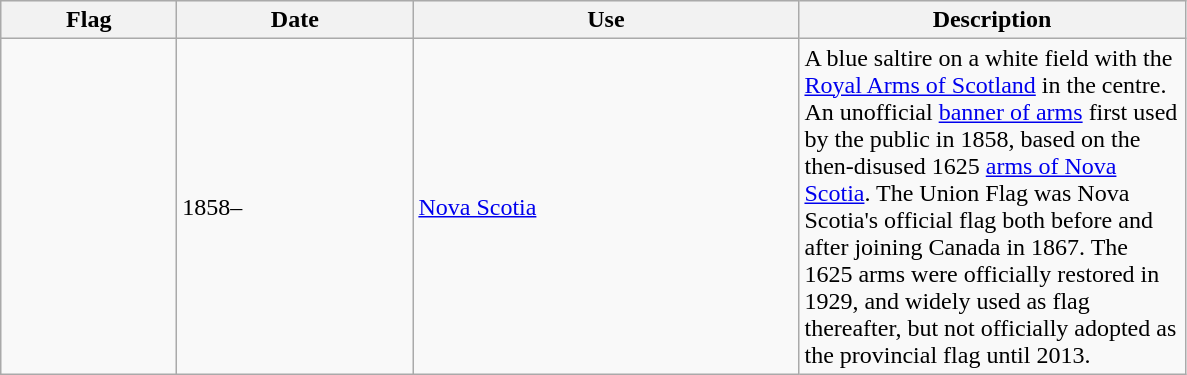<table class="wikitable">
<tr style="background:#efefef;">
<th style="width:110px;">Flag</th>
<th style="width:150px;">Date</th>
<th style="width:250px;">Use</th>
<th style="width:250px;">Description</th>
</tr>
<tr>
<td></td>
<td>1858–</td>
<td><a href='#'>Nova Scotia</a></td>
<td>A blue saltire on a white field with the <a href='#'>Royal Arms of Scotland</a> in the centre. An unofficial <a href='#'>banner of arms</a> first used by the public in 1858, based on the then-disused 1625 <a href='#'>arms of Nova Scotia</a>. The Union Flag was Nova Scotia's official flag both before and after joining Canada in 1867. The 1625 arms were officially restored in 1929, and widely used as flag thereafter, but not officially adopted as the provincial flag until 2013.</td>
</tr>
</table>
